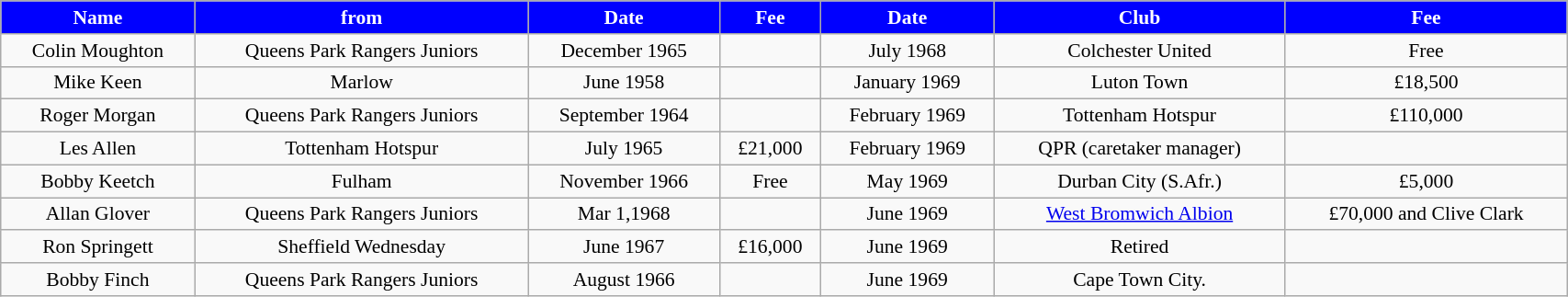<table class="wikitable" style="text-align:center; font-size:90%; width:90%;">
<tr>
<th style="background:#0000FF; color:#FFFFFF; text-align:center;"><strong>Name</strong></th>
<th style="background:#0000FF; color:#FFFFFF; text-align:center;">from</th>
<th style="background:#0000FF; color:#FFFFFF; text-align:center;">Date</th>
<th style="background:#0000FF; color:#FFFFFF; text-align:center;">Fee</th>
<th style="background:#0000FF; color:#FFFFFF; text-align:center;"><strong>Date</strong></th>
<th style="background:#0000FF; color:#FFFFFF; text-align:center;">Club</th>
<th style="background:#0000FF; color:#FFFFFF; text-align:center;"><strong>Fee</strong></th>
</tr>
<tr>
<td>Colin Moughton</td>
<td>Queens Park Rangers Juniors</td>
<td>December 1965</td>
<td></td>
<td>July 1968</td>
<td>Colchester United</td>
<td>Free</td>
</tr>
<tr>
<td>Mike Keen</td>
<td>Marlow</td>
<td>June 1958</td>
<td></td>
<td>January 1969</td>
<td>Luton Town</td>
<td>£18,500</td>
</tr>
<tr>
<td>Roger Morgan</td>
<td>Queens Park Rangers Juniors</td>
<td>September 1964</td>
<td></td>
<td>February 1969</td>
<td>Tottenham Hotspur</td>
<td>£110,000</td>
</tr>
<tr>
<td>Les Allen</td>
<td>Tottenham Hotspur</td>
<td>July 1965</td>
<td>£21,000</td>
<td>February 1969</td>
<td>QPR (caretaker manager)</td>
<td></td>
</tr>
<tr>
<td>Bobby Keetch</td>
<td>Fulham</td>
<td>November 1966</td>
<td>Free</td>
<td>May 1969</td>
<td>Durban City (S.Afr.)</td>
<td>£5,000</td>
</tr>
<tr>
<td>Allan Glover</td>
<td>Queens Park Rangers Juniors</td>
<td>Mar 1,1968</td>
<td></td>
<td>June 1969</td>
<td><a href='#'>West Bromwich Albion</a></td>
<td>£70,000 and Clive Clark</td>
</tr>
<tr>
<td>Ron Springett</td>
<td>Sheffield Wednesday</td>
<td>June 1967</td>
<td>£16,000</td>
<td>June 1969</td>
<td>Retired</td>
<td></td>
</tr>
<tr>
<td>Bobby Finch</td>
<td>Queens Park Rangers Juniors</td>
<td>August 1966</td>
<td></td>
<td>June 1969</td>
<td>Cape Town City.</td>
<td></td>
</tr>
</table>
